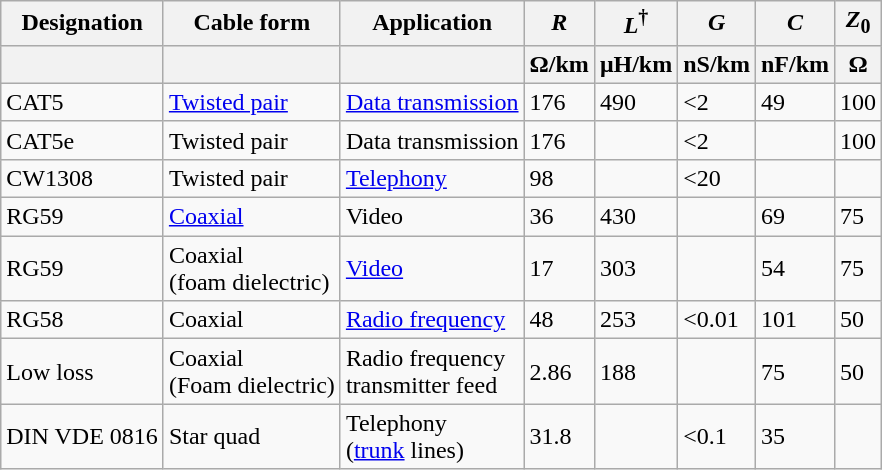<table class="wikitable">
<tr>
<th>Designation</th>
<th>Cable form</th>
<th>Application</th>
<th><em>R</em></th>
<th><em>L</em><sup>†</sup></th>
<th><em>G</em></th>
<th><em>C</em></th>
<th><em>Z</em><sub>0</sub></th>
</tr>
<tr>
<th></th>
<th></th>
<th></th>
<th>Ω/km</th>
<th>μH/km</th>
<th>nS/km</th>
<th>nF/km</th>
<th>Ω</th>
</tr>
<tr>
<td>CAT5</td>
<td><a href='#'>Twisted pair</a></td>
<td><a href='#'>Data transmission</a></td>
<td>176</td>
<td>490</td>
<td><2</td>
<td>49</td>
<td>100</td>
</tr>
<tr>
<td>CAT5e</td>
<td>Twisted pair</td>
<td>Data transmission</td>
<td>176</td>
<td></td>
<td><2</td>
<td></td>
<td>100</td>
</tr>
<tr>
<td>CW1308</td>
<td>Twisted pair</td>
<td><a href='#'>Telephony</a></td>
<td>98</td>
<td></td>
<td><20</td>
<td></td>
<td></td>
</tr>
<tr>
<td>RG59</td>
<td><a href='#'>Coaxial</a></td>
<td>Video</td>
<td>36</td>
<td>430</td>
<td></td>
<td>69</td>
<td>75</td>
</tr>
<tr>
<td>RG59</td>
<td>Coaxial<br>(foam dielectric)</td>
<td><a href='#'>Video</a></td>
<td>17</td>
<td>303</td>
<td></td>
<td>54</td>
<td>75</td>
</tr>
<tr>
<td>RG58</td>
<td>Coaxial</td>
<td><a href='#'>Radio frequency</a></td>
<td>48</td>
<td>253</td>
<td><0.01</td>
<td>101</td>
<td>50</td>
</tr>
<tr>
<td>Low loss</td>
<td>Coaxial<br>(Foam dielectric)</td>
<td>Radio frequency<br>transmitter feed</td>
<td>2.86</td>
<td>188</td>
<td></td>
<td>75</td>
<td>50</td>
</tr>
<tr>
<td>DIN VDE 0816</td>
<td>Star quad</td>
<td>Telephony<br>(<a href='#'>trunk</a> lines)</td>
<td>31.8</td>
<td></td>
<td><0.1</td>
<td>35</td>
<td></td>
</tr>
</table>
